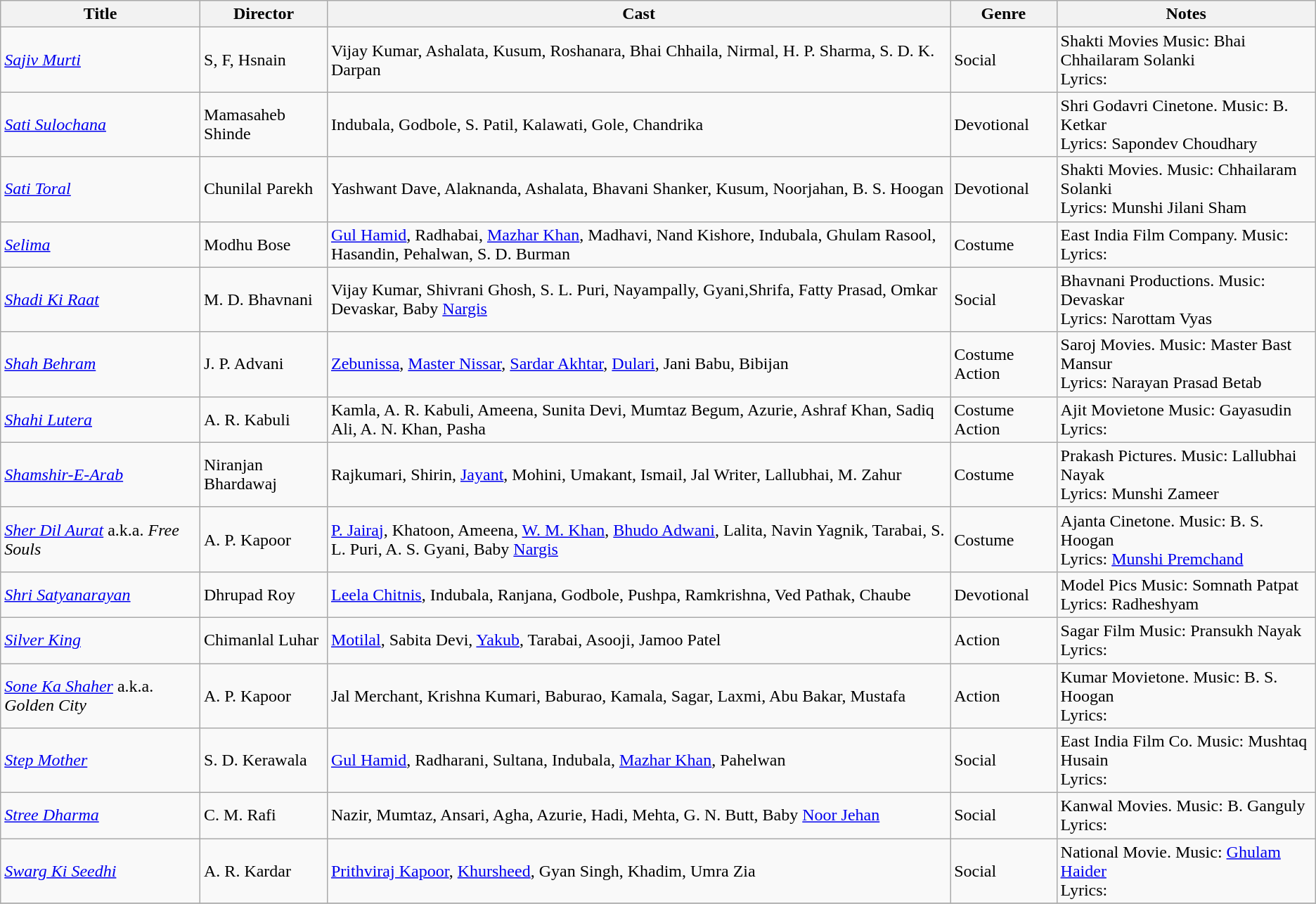<table class="wikitable">
<tr>
<th>Title</th>
<th>Director</th>
<th>Cast</th>
<th>Genre</th>
<th>Notes</th>
</tr>
<tr>
<td><em><a href='#'>Sajiv Murti</a></em></td>
<td>S, F, Hsnain</td>
<td>Vijay Kumar, Ashalata, Kusum, Roshanara, Bhai Chhaila, Nirmal, H. P. Sharma, S. D. K. Darpan</td>
<td>Social</td>
<td>Shakti Movies Music: Bhai Chhailaram Solanki<br>Lyrics:</td>
</tr>
<tr>
<td><em><a href='#'>Sati Sulochana</a></em></td>
<td>Mamasaheb Shinde</td>
<td>Indubala, Godbole, S. Patil, Kalawati, Gole, Chandrika</td>
<td>Devotional</td>
<td>Shri Godavri Cinetone. Music: B. Ketkar<br>Lyrics: Sapondev Choudhary</td>
</tr>
<tr>
<td><em><a href='#'>Sati Toral</a></em></td>
<td>Chunilal Parekh</td>
<td>Yashwant Dave, Alaknanda, Ashalata, Bhavani Shanker, Kusum, Noorjahan, B. S. Hoogan</td>
<td>Devotional</td>
<td>Shakti Movies. Music: Chhailaram Solanki<br>Lyrics: Munshi Jilani Sham</td>
</tr>
<tr>
<td><em><a href='#'>Selima</a></em></td>
<td>Modhu Bose</td>
<td><a href='#'>Gul Hamid</a>, Radhabai, <a href='#'>Mazhar Khan</a>, Madhavi, Nand Kishore, Indubala, Ghulam Rasool, Hasandin, Pehalwan, S. D. Burman</td>
<td>Costume</td>
<td>East India Film Company. Music: <br>Lyrics:</td>
</tr>
<tr>
<td><em><a href='#'>Shadi Ki Raat</a></em></td>
<td>M. D. Bhavnani</td>
<td>Vijay Kumar, Shivrani Ghosh, S. L. Puri, Nayampally, Gyani,Shrifa, Fatty Prasad, Omkar Devaskar, Baby <a href='#'>Nargis</a></td>
<td>Social</td>
<td>Bhavnani Productions. Music: Devaskar<br>Lyrics: Narottam Vyas</td>
</tr>
<tr>
<td><em><a href='#'>Shah Behram</a></em></td>
<td>J. P. Advani</td>
<td><a href='#'>Zebunissa</a>, <a href='#'>Master Nissar</a>, <a href='#'>Sardar Akhtar</a>, <a href='#'>Dulari</a>, Jani Babu, Bibijan</td>
<td>Costume Action</td>
<td>Saroj Movies. Music: Master Bast Mansur<br>Lyrics: Narayan Prasad Betab</td>
</tr>
<tr>
<td><em><a href='#'>Shahi Lutera</a></em></td>
<td>A. R. Kabuli</td>
<td>Kamla, A. R. Kabuli, Ameena, Sunita Devi, Mumtaz Begum, Azurie,  Ashraf Khan, Sadiq Ali, A. N. Khan, Pasha</td>
<td>Costume Action</td>
<td>Ajit Movietone Music: Gayasudin<br>Lyrics:</td>
</tr>
<tr>
<td><em><a href='#'>Shamshir-E-Arab</a></em></td>
<td>Niranjan Bhardawaj</td>
<td>Rajkumari, Shirin, <a href='#'>Jayant</a>, Mohini, Umakant, Ismail, Jal Writer, Lallubhai, M. Zahur</td>
<td>Costume</td>
<td>Prakash Pictures. Music: Lallubhai Nayak<br>Lyrics: Munshi Zameer</td>
</tr>
<tr>
<td><em><a href='#'>Sher Dil Aurat</a></em> a.k.a. <em>Free Souls</em></td>
<td>A. P. Kapoor</td>
<td><a href='#'>P. Jairaj</a>, Khatoon, Ameena, <a href='#'>W. M. Khan</a>, <a href='#'>Bhudo Adwani</a>, Lalita, Navin Yagnik, Tarabai, S. L. Puri, A. S. Gyani, Baby <a href='#'>Nargis</a></td>
<td>Costume</td>
<td>Ajanta Cinetone. Music: B. S. Hoogan<br>Lyrics: <a href='#'>Munshi Premchand</a></td>
</tr>
<tr>
<td><em><a href='#'>Shri Satyanarayan</a></em></td>
<td>Dhrupad Roy</td>
<td><a href='#'>Leela Chitnis</a>, Indubala, Ranjana, Godbole,  Pushpa, Ramkrishna, Ved Pathak, Chaube</td>
<td>Devotional</td>
<td>Model Pics Music: Somnath Patpat<br>Lyrics: Radheshyam</td>
</tr>
<tr>
<td><em><a href='#'>Silver King</a></em></td>
<td>Chimanlal Luhar</td>
<td><a href='#'>Motilal</a>, Sabita Devi, <a href='#'>Yakub</a>, Tarabai, Asooji, Jamoo Patel</td>
<td>Action</td>
<td>Sagar Film Music: Pransukh Nayak<br>Lyrics:</td>
</tr>
<tr>
<td><em><a href='#'>Sone Ka Shaher</a></em> a.k.a. <em>Golden City</em></td>
<td>A. P. Kapoor</td>
<td>Jal Merchant, Krishna Kumari, Baburao, Kamala, Sagar, Laxmi, Abu Bakar, Mustafa</td>
<td>Action</td>
<td>Kumar Movietone. Music: B. S. Hoogan<br>Lyrics:</td>
</tr>
<tr>
<td><em><a href='#'>Step Mother</a></em></td>
<td>S. D. Kerawala</td>
<td><a href='#'>Gul Hamid</a>,  Radharani, Sultana, Indubala, <a href='#'>Mazhar Khan</a>, Pahelwan</td>
<td>Social</td>
<td>East India Film Co. Music: Mushtaq Husain<br>Lyrics:</td>
</tr>
<tr>
<td><em><a href='#'>Stree Dharma</a></em></td>
<td>C. M. Rafi</td>
<td>Nazir, Mumtaz, Ansari, Agha, Azurie, Hadi,  Mehta, G. N. Butt, Baby <a href='#'>Noor Jehan</a></td>
<td>Social</td>
<td>Kanwal Movies. Music: B. Ganguly<br>Lyrics:</td>
</tr>
<tr>
<td><em><a href='#'>Swarg Ki Seedhi</a></em></td>
<td>A. R. Kardar</td>
<td><a href='#'>Prithviraj Kapoor</a>, <a href='#'>Khursheed</a>, Gyan Singh, Khadim, Umra Zia</td>
<td>Social</td>
<td>National Movie. Music: <a href='#'>Ghulam Haider</a><br>Lyrics:</td>
</tr>
<tr>
</tr>
</table>
